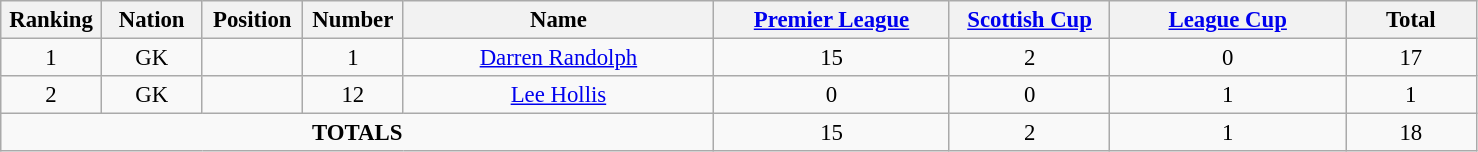<table class="wikitable" style="font-size: 95%; text-align: center;">
<tr>
<th width=60>Ranking</th>
<th width=60>Nation</th>
<th width=60>Position</th>
<th width=60>Number</th>
<th width=200>Name</th>
<th width=150><a href='#'>Premier League</a></th>
<th width=100><a href='#'>Scottish Cup</a></th>
<th width=150><a href='#'>League Cup</a></th>
<th width=80>Total</th>
</tr>
<tr>
<td>1</td>
<td>GK</td>
<td></td>
<td>1</td>
<td><a href='#'>Darren Randolph</a></td>
<td>15</td>
<td>2</td>
<td>0</td>
<td>17</td>
</tr>
<tr>
<td>2</td>
<td>GK</td>
<td></td>
<td>12</td>
<td><a href='#'>Lee Hollis</a></td>
<td>0</td>
<td>0</td>
<td>1</td>
<td>1</td>
</tr>
<tr>
<td colspan="5"><strong>TOTALS</strong></td>
<td>15</td>
<td>2</td>
<td>1</td>
<td>18</td>
</tr>
</table>
